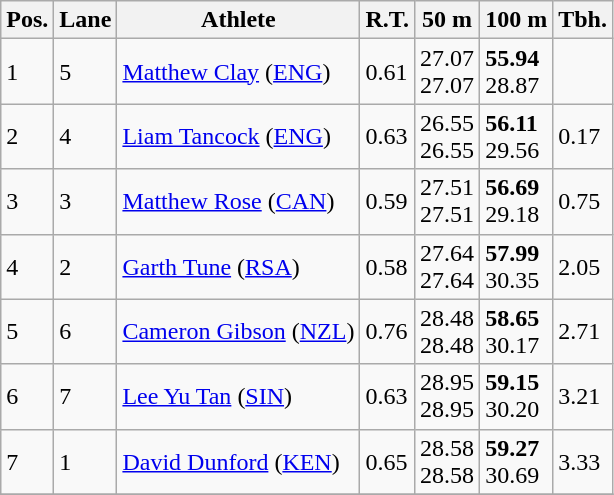<table class="wikitable">
<tr>
<th>Pos.</th>
<th>Lane</th>
<th>Athlete</th>
<th>R.T.</th>
<th>50 m</th>
<th>100 m</th>
<th>Tbh.</th>
</tr>
<tr>
<td>1</td>
<td>5</td>
<td> <a href='#'>Matthew Clay</a> (<a href='#'>ENG</a>)</td>
<td>0.61</td>
<td>27.07<br>27.07</td>
<td><strong>55.94</strong><br>28.87</td>
<td> </td>
</tr>
<tr>
<td>2</td>
<td>4</td>
<td> <a href='#'>Liam Tancock</a> (<a href='#'>ENG</a>)</td>
<td>0.63</td>
<td>26.55<br>26.55</td>
<td><strong>56.11</strong><br>29.56</td>
<td>0.17</td>
</tr>
<tr>
<td>3</td>
<td>3</td>
<td> <a href='#'>Matthew Rose</a> (<a href='#'>CAN</a>)</td>
<td>0.59</td>
<td>27.51<br>27.51</td>
<td><strong>56.69</strong><br>29.18</td>
<td>0.75</td>
</tr>
<tr>
<td>4</td>
<td>2</td>
<td> <a href='#'>Garth Tune</a> (<a href='#'>RSA</a>)</td>
<td>0.58</td>
<td>27.64<br>27.64</td>
<td><strong>57.99</strong><br>30.35</td>
<td>2.05</td>
</tr>
<tr>
<td>5</td>
<td>6</td>
<td> <a href='#'>Cameron Gibson</a> (<a href='#'>NZL</a>)</td>
<td>0.76</td>
<td>28.48<br>28.48</td>
<td><strong>58.65</strong><br>30.17</td>
<td>2.71</td>
</tr>
<tr>
<td>6</td>
<td>7</td>
<td> <a href='#'>Lee Yu Tan</a> (<a href='#'>SIN</a>)</td>
<td>0.63</td>
<td>28.95<br>28.95</td>
<td><strong>59.15</strong><br>30.20</td>
<td>3.21</td>
</tr>
<tr>
<td>7</td>
<td>1</td>
<td> <a href='#'>David Dunford</a> (<a href='#'>KEN</a>)</td>
<td>0.65</td>
<td>28.58<br>28.58</td>
<td><strong>59.27</strong><br>30.69</td>
<td>3.33</td>
</tr>
<tr>
</tr>
</table>
